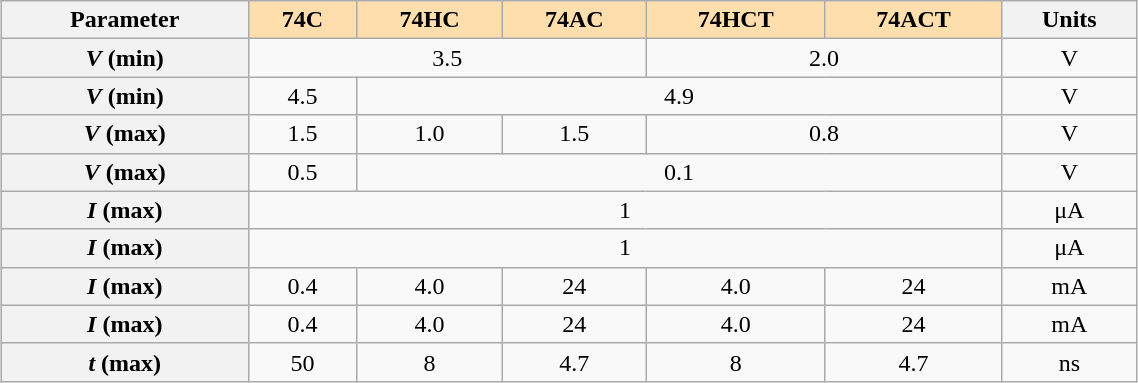<table class="wikitable" style="margin: 1em auto 1em auto; text-align:center;" width="60%;">
<tr>
<th>Parameter</th>
<th style="background: #ffdead;">74C</th>
<th style="background: #ffdead;">74HC</th>
<th style="background: #ffdead;">74AC</th>
<th style="background: #ffdead;">74HCT</th>
<th style="background: #ffdead;">74ACT</th>
<th>Units</th>
</tr>
<tr>
<th><em>V</em> (min)</th>
<td colspan="3">3.5</td>
<td colspan="2">2.0</td>
<td>V</td>
</tr>
<tr>
<th><em>V</em> (min)</th>
<td>4.5</td>
<td colspan="4">4.9</td>
<td>V</td>
</tr>
<tr>
<th><em>V</em> (max)</th>
<td>1.5</td>
<td>1.0</td>
<td>1.5</td>
<td colspan="2">0.8</td>
<td>V</td>
</tr>
<tr>
<th><em>V</em> (max)</th>
<td>0.5</td>
<td colspan="4">0.1</td>
<td>V</td>
</tr>
<tr>
<th><em>I</em> (max)</th>
<td colspan="5">1</td>
<td>μA</td>
</tr>
<tr>
<th><em>I</em> (max)</th>
<td colspan="5">1</td>
<td>μA</td>
</tr>
<tr>
<th><em>I</em> (max)</th>
<td>0.4</td>
<td>4.0</td>
<td>24</td>
<td>4.0</td>
<td>24</td>
<td>mA</td>
</tr>
<tr>
<th><em>I</em> (max)</th>
<td>0.4</td>
<td>4.0</td>
<td>24</td>
<td>4.0</td>
<td>24</td>
<td>mA</td>
</tr>
<tr>
<th><em>t</em> (max)</th>
<td>50</td>
<td>8</td>
<td>4.7</td>
<td>8</td>
<td>4.7</td>
<td>ns</td>
</tr>
</table>
